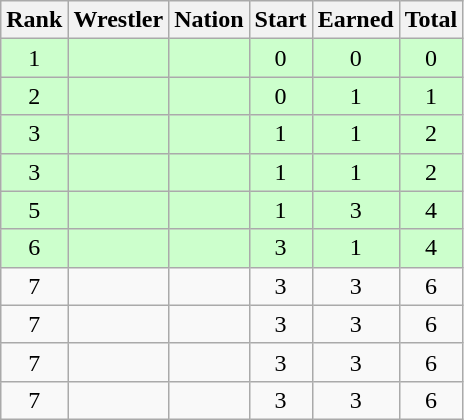<table class="wikitable sortable" style="text-align:center;">
<tr>
<th>Rank</th>
<th>Wrestler</th>
<th>Nation</th>
<th>Start</th>
<th>Earned</th>
<th>Total</th>
</tr>
<tr style="background:#cfc;">
<td>1</td>
<td align=left></td>
<td align=left></td>
<td>0</td>
<td>0</td>
<td>0</td>
</tr>
<tr style="background:#cfc;">
<td>2</td>
<td align=left></td>
<td align=left></td>
<td>0</td>
<td>1</td>
<td>1</td>
</tr>
<tr style="background:#cfc;">
<td>3</td>
<td align=left></td>
<td align=left></td>
<td>1</td>
<td>1</td>
<td>2</td>
</tr>
<tr style="background:#cfc;">
<td>3</td>
<td align=left></td>
<td align=left></td>
<td>1</td>
<td>1</td>
<td>2</td>
</tr>
<tr style="background:#cfc;">
<td>5</td>
<td align=left></td>
<td align=left></td>
<td>1</td>
<td>3</td>
<td>4</td>
</tr>
<tr style="background:#cfc;">
<td>6</td>
<td align=left></td>
<td align=left></td>
<td>3</td>
<td>1</td>
<td>4</td>
</tr>
<tr>
<td>7</td>
<td align=left></td>
<td align=left></td>
<td>3</td>
<td>3</td>
<td>6</td>
</tr>
<tr>
<td>7</td>
<td align=left></td>
<td align=left></td>
<td>3</td>
<td>3</td>
<td>6</td>
</tr>
<tr>
<td>7</td>
<td align=left></td>
<td align=left></td>
<td>3</td>
<td>3</td>
<td>6</td>
</tr>
<tr>
<td>7</td>
<td align=left></td>
<td align=left></td>
<td>3</td>
<td>3</td>
<td>6</td>
</tr>
</table>
